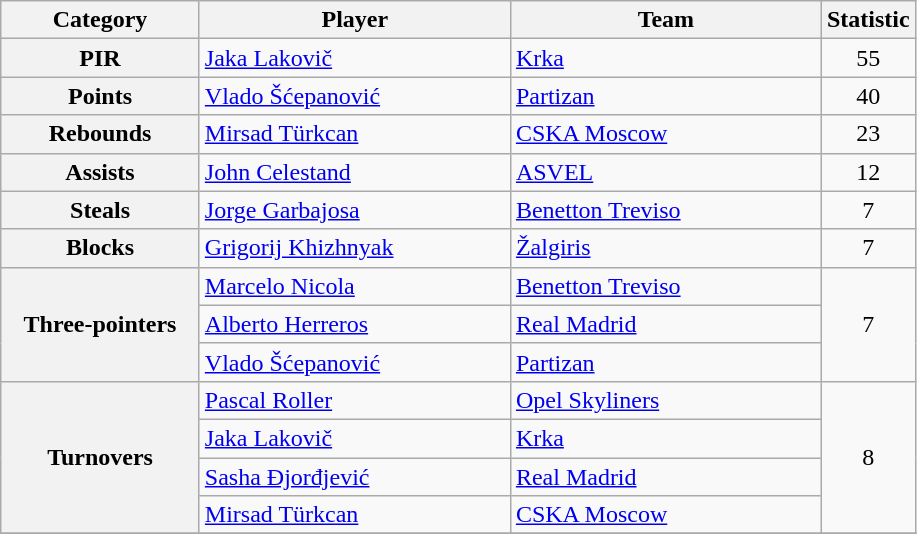<table class="wikitable">
<tr>
<th width=125>Category</th>
<th width=200>Player</th>
<th width=200>Team</th>
<th>Statistic</th>
</tr>
<tr>
<th>PIR</th>
<td> <a href='#'>Jaka Lakovič</a></td>
<td> <a href='#'>Krka</a></td>
<td style="text-align:center">55</td>
</tr>
<tr>
<th>Points</th>
<td> <a href='#'>Vlado Šćepanović</a></td>
<td> <a href='#'>Partizan</a></td>
<td style="text-align:center">40</td>
</tr>
<tr>
<th>Rebounds</th>
<td> <a href='#'>Mirsad Türkcan</a></td>
<td> <a href='#'>CSKA Moscow</a></td>
<td style="text-align:center">23</td>
</tr>
<tr>
<th>Assists</th>
<td> <a href='#'>John Celestand</a></td>
<td> <a href='#'>ASVEL</a></td>
<td style="text-align:center">12</td>
</tr>
<tr>
<th>Steals</th>
<td> <a href='#'>Jorge Garbajosa</a></td>
<td> <a href='#'>Benetton Treviso</a></td>
<td style="text-align:center">7</td>
</tr>
<tr>
<th>Blocks</th>
<td> <a href='#'>Grigorij Khizhnyak</a></td>
<td> <a href='#'>Žalgiris</a></td>
<td style="text-align:center">7</td>
</tr>
<tr>
<th rowspan=3>Three-pointers</th>
<td> <a href='#'>Marcelo Nicola</a></td>
<td> <a href='#'>Benetton Treviso</a></td>
<td rowspan=3 style="text-align: center;">7</td>
</tr>
<tr>
<td> <a href='#'>Alberto Herreros</a></td>
<td> <a href='#'>Real Madrid</a></td>
</tr>
<tr>
<td> <a href='#'>Vlado Šćepanović</a></td>
<td> <a href='#'>Partizan</a></td>
</tr>
<tr>
<th rowspan=4>Turnovers</th>
<td> <a href='#'>Pascal Roller</a></td>
<td> <a href='#'>Opel Skyliners</a></td>
<td rowspan=4 style="text-align: center;">8</td>
</tr>
<tr>
<td> <a href='#'>Jaka Lakovič</a></td>
<td> <a href='#'>Krka</a></td>
</tr>
<tr>
<td> <a href='#'>Sasha Đjorđjević</a></td>
<td> <a href='#'>Real Madrid</a></td>
</tr>
<tr>
<td> <a href='#'>Mirsad Türkcan</a></td>
<td> <a href='#'>CSKA Moscow</a></td>
</tr>
<tr>
</tr>
</table>
